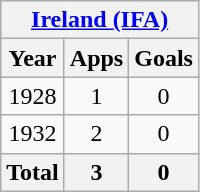<table class="wikitable" style="text-align:center">
<tr>
<th colspan=3><a href='#'>Ireland (IFA)</a></th>
</tr>
<tr>
<th>Year</th>
<th>Apps</th>
<th>Goals</th>
</tr>
<tr>
<td>1928</td>
<td>1</td>
<td>0</td>
</tr>
<tr>
<td>1932</td>
<td>2</td>
<td>0</td>
</tr>
<tr>
<th>Total</th>
<th>3</th>
<th>0</th>
</tr>
</table>
